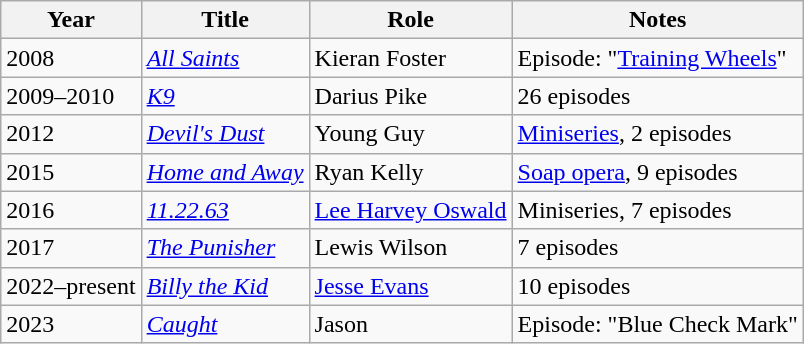<table class="wikitable sortable">
<tr>
<th>Year</th>
<th>Title</th>
<th>Role</th>
<th class="unsortable">Notes</th>
</tr>
<tr>
<td>2008</td>
<td><em><a href='#'>All Saints</a></em></td>
<td>Kieran Foster</td>
<td>Episode: "<a href='#'>Training Wheels</a>"</td>
</tr>
<tr>
<td>2009–2010</td>
<td><em><a href='#'>K9</a></em></td>
<td>Darius Pike</td>
<td>26 episodes</td>
</tr>
<tr>
<td>2012</td>
<td><em><a href='#'>Devil's Dust</a></em></td>
<td>Young Guy</td>
<td><a href='#'>Miniseries</a>, 2 episodes</td>
</tr>
<tr>
<td>2015</td>
<td><em><a href='#'>Home and Away</a></em></td>
<td>Ryan Kelly</td>
<td><a href='#'>Soap opera</a>, 9 episodes</td>
</tr>
<tr>
<td>2016</td>
<td><em><a href='#'>11.22.63</a></em></td>
<td><a href='#'>Lee Harvey Oswald</a></td>
<td>Miniseries, 7 episodes</td>
</tr>
<tr>
<td>2017</td>
<td><em><a href='#'>The Punisher</a></em></td>
<td>Lewis Wilson</td>
<td>7 episodes</td>
</tr>
<tr>
<td>2022–present</td>
<td><em><a href='#'>Billy the Kid</a></em></td>
<td><a href='#'>Jesse Evans</a></td>
<td>10 episodes</td>
</tr>
<tr>
<td>2023</td>
<td><em><a href='#'>Caught</a></em></td>
<td>Jason</td>
<td>Episode: "Blue Check Mark"</td>
</tr>
</table>
